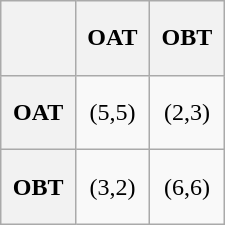<table class="wikitable" style="text-align:center; width:150px; height:150px" border="1">
<tr>
<th></th>
<th>OAT</th>
<th>OBT</th>
</tr>
<tr>
<th>OAT</th>
<td>(5,5)</td>
<td>(2,3)</td>
</tr>
<tr>
<th>OBT</th>
<td>(3,2)</td>
<td>(6,6)</td>
</tr>
</table>
